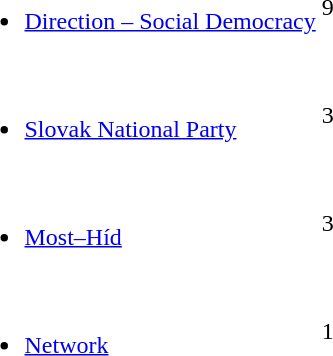<table>
<tr>
<td><br><ul><li><a href='#'>Direction – Social Democracy</a></li></ul></td>
<td><div>9</div></td>
</tr>
<tr>
<td><br><ul><li><a href='#'>Slovak National Party</a></li></ul></td>
<td><div>3</div></td>
</tr>
<tr>
<td><br><ul><li><a href='#'>Most–Híd</a></li></ul></td>
<td><div>3</div></td>
</tr>
<tr>
<td><br><ul><li><a href='#'>Network</a></li></ul></td>
<td><div>1</div></td>
</tr>
</table>
